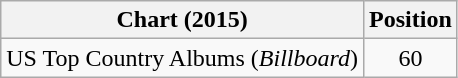<table class="wikitable">
<tr>
<th>Chart (2015)</th>
<th>Position</th>
</tr>
<tr>
<td>US Top Country Albums (<em>Billboard</em>)</td>
<td style="text-align:center;">60</td>
</tr>
</table>
